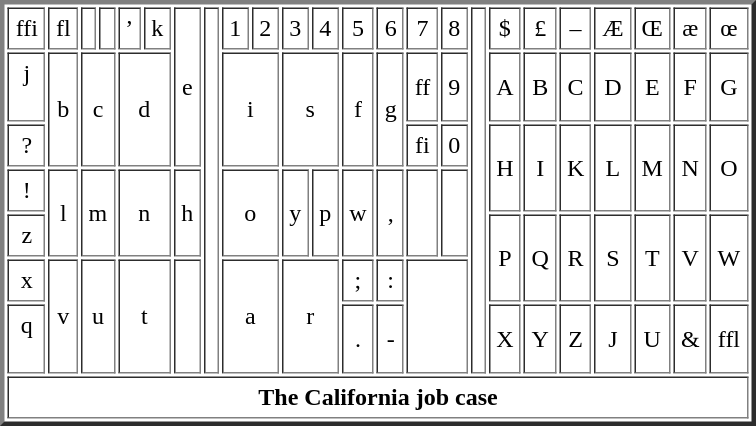<table border="3" cellpadding="4" cellspacing="2" style="margin:auto">
<tr style="text-align:center;">
<td>ffi</td>
<td>fl</td>
<td></td>
<td></td>
<td>’</td>
<td>k</td>
<td rowspan="3" colspan="2">e</td>
<td rowspan="7"></td>
<td>1</td>
<td>2</td>
<td>3</td>
<td>4</td>
<td>5</td>
<td>6</td>
<td>7</td>
<td>8</td>
<td rowspan="7"></td>
<td>$</td>
<td>£</td>
<td>–</td>
<td>Æ</td>
<td>Œ</td>
<td>æ</td>
<td>œ</td>
</tr>
<tr style="text-align:center;">
<td>j<br> </td>
<td rowspan="2">b</td>
<td rowspan="2" colspan="2">c</td>
<td rowspan="2" colspan="2">d</td>
<td rowspan="2" colspan="2">i</td>
<td rowspan="2" colspan="2">s</td>
<td rowspan="2">f</td>
<td rowspan="2">g</td>
<td>ff</td>
<td>9</td>
<td>A</td>
<td>B</td>
<td>C</td>
<td>D</td>
<td>E</td>
<td>F</td>
<td>G</td>
</tr>
<tr style="text-align:center;">
<td>?</td>
<td>fi</td>
<td>0</td>
<td rowspan="2">H</td>
<td rowspan="2">I</td>
<td rowspan="2">K</td>
<td rowspan="2">L</td>
<td rowspan="2">M</td>
<td rowspan="2">N</td>
<td rowspan="2">O</td>
</tr>
<tr style="text-align:center;">
<td>!</td>
<td rowspan="2">l</td>
<td rowspan="2" colspan="2">m</td>
<td rowspan="2" colspan="2">n</td>
<td rowspan="2" colspan="2">h</td>
<td rowspan="2" colspan="2">o</td>
<td rowspan="2">y</td>
<td rowspan="2">p</td>
<td rowspan="2">w</td>
<td rowspan="2">,</td>
<td rowspan="2"></td>
<td rowspan="2"></td>
</tr>
<tr style="text-align:center;">
<td>z</td>
<td rowspan="2">P</td>
<td rowspan="2">Q</td>
<td rowspan="2">R</td>
<td rowspan="2">S</td>
<td rowspan="2">T</td>
<td rowspan="2">V</td>
<td rowspan="2">W</td>
</tr>
<tr style="text-align:center;">
<td>x</td>
<td rowspan="2">v</td>
<td rowspan="2" colspan="2">u</td>
<td rowspan="2" colspan="2" style="text-align:center;">t</td>
<td rowspan="2" colspan="2"></td>
<td rowspan="2" colspan="2" style="text-align:center;">a</td>
<td rowspan="2" colspan="2" style="text-align:center;">r</td>
<td>;</td>
<td>:</td>
<td rowspan="2" colspan="2"></td>
</tr>
<tr style="text-align:center;">
<td>q<br> </td>
<td>.</td>
<td>-</td>
<td>X</td>
<td>Y</td>
<td>Z</td>
<td>J</td>
<td>U</td>
<td>&</td>
<td>ffl</td>
</tr>
<tr style="text-align:center;">
<td colspan="25"><strong>The California job case</strong></td>
</tr>
</table>
